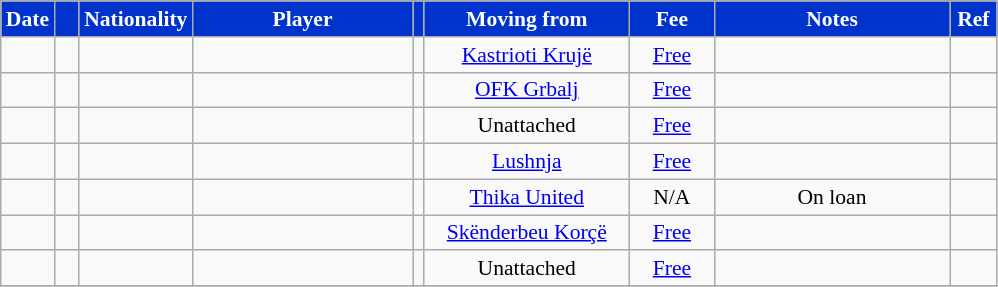<table class="wikitable"  style="text-align:center; font-size:90%; ">
<tr>
<th style="background:#03c; color:white; width:15px;">Date</th>
<th style="background:#03c; color:white; width:10px;"></th>
<th style="background:#03c; color:white; width:10px;">Nationality</th>
<th style="background:#03c; color:white; width:140px;">Player</th>
<th style="background:#03c; color:white; width:1px;"></th>
<th style="background:#03c; color:white; width:130px;">Moving from</th>
<th style="background:#03c; color:white; width:50px;">Fee</th>
<th style="background:#03c; color:white; width:150px;">Notes</th>
<th style="background:#03c; color:white; width:25px;">Ref</th>
</tr>
<tr>
<td></td>
<td align=center></td>
<td></td>
<td></td>
<td></td>
<td><a href='#'>Kastrioti Krujë</a></td>
<td align=center><a href='#'>Free</a></td>
<td align=center></td>
<td align=center></td>
</tr>
<tr>
<td></td>
<td align=center></td>
<td></td>
<td></td>
<td></td>
<td><a href='#'>OFK Grbalj</a></td>
<td align=center><a href='#'>Free</a></td>
<td align=center></td>
<td align=center></td>
</tr>
<tr>
<td></td>
<td align=center></td>
<td></td>
<td></td>
<td></td>
<td>Unattached</td>
<td align=center><a href='#'>Free</a></td>
<td align=center></td>
<td align=center></td>
</tr>
<tr>
<td></td>
<td align=center></td>
<td></td>
<td></td>
<td></td>
<td><a href='#'>Lushnja</a></td>
<td align=center><a href='#'>Free</a></td>
<td align=center></td>
<td align=center></td>
</tr>
<tr>
<td></td>
<td align=center></td>
<td></td>
<td></td>
<td></td>
<td><a href='#'>Thika United</a></td>
<td align=center>N/A</td>
<td align=center>On loan</td>
<td align=center></td>
</tr>
<tr>
<td></td>
<td align=center></td>
<td></td>
<td></td>
<td></td>
<td><a href='#'>Skënderbeu Korçë</a></td>
<td align=center><a href='#'>Free</a></td>
<td align=center></td>
<td align=center></td>
</tr>
<tr>
<td></td>
<td align=center></td>
<td></td>
<td></td>
<td></td>
<td>Unattached</td>
<td align=center><a href='#'>Free</a></td>
<td align=center></td>
<td align=center></td>
</tr>
<tr>
</tr>
</table>
